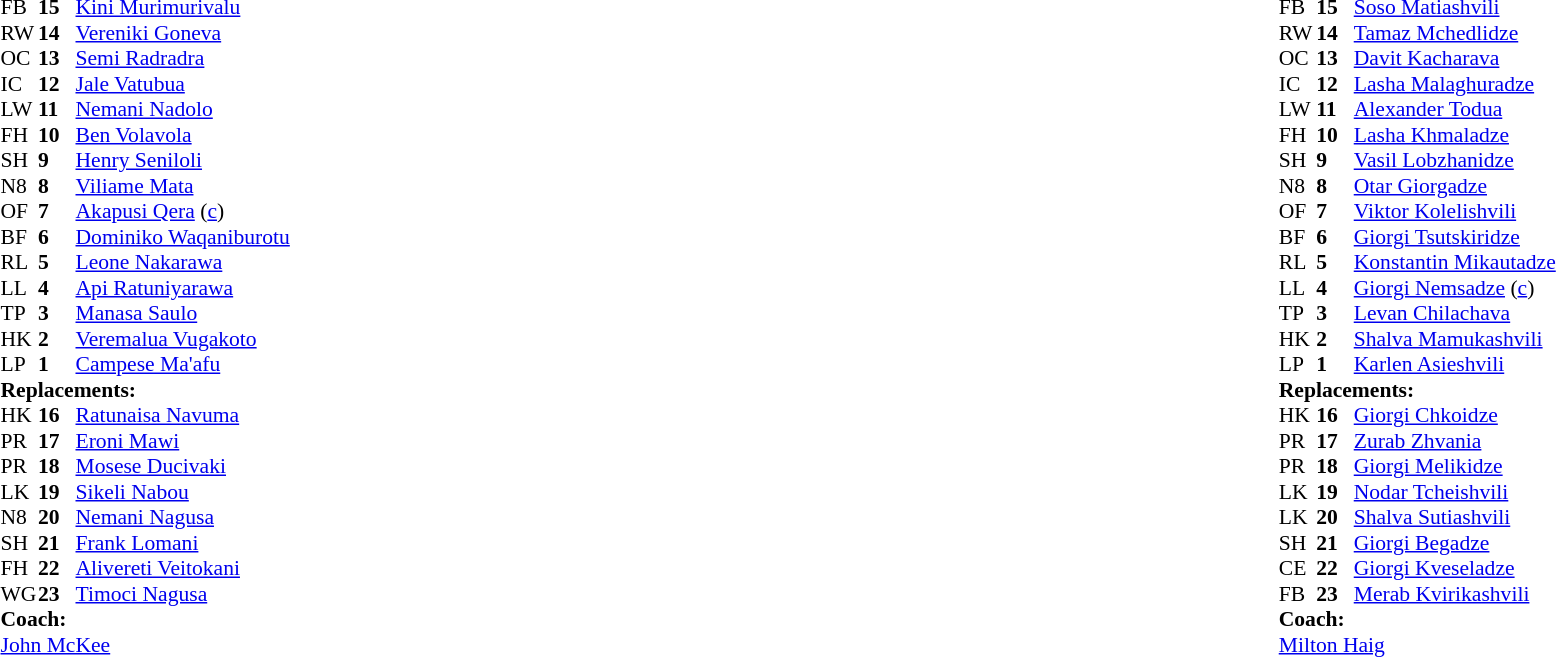<table style="width:100%;">
<tr>
<td style="vertical-align:top; width:50%;"><br><table style="font-size: 90%" cellspacing="0" cellpadding="0">
<tr>
<th width="25"></th>
<th width="25"></th>
</tr>
<tr>
<td>FB</td>
<td><strong>15</strong></td>
<td><a href='#'>Kini Murimurivalu</a></td>
<td></td>
<td></td>
</tr>
<tr>
<td>RW</td>
<td><strong>14</strong></td>
<td><a href='#'>Vereniki Goneva</a></td>
</tr>
<tr>
<td>OC</td>
<td><strong>13</strong></td>
<td><a href='#'>Semi Radradra</a></td>
</tr>
<tr>
<td>IC</td>
<td><strong>12</strong></td>
<td><a href='#'>Jale Vatubua</a></td>
<td></td>
<td></td>
</tr>
<tr>
<td>LW</td>
<td><strong>11</strong></td>
<td><a href='#'>Nemani Nadolo</a></td>
</tr>
<tr>
<td>FH</td>
<td><strong>10</strong></td>
<td><a href='#'>Ben Volavola</a></td>
</tr>
<tr>
<td>SH</td>
<td><strong>9</strong></td>
<td><a href='#'>Henry Seniloli</a></td>
<td></td>
<td></td>
</tr>
<tr>
<td>N8</td>
<td><strong>8</strong></td>
<td><a href='#'>Viliame Mata</a></td>
<td></td>
<td></td>
</tr>
<tr>
<td>OF</td>
<td><strong>7</strong></td>
<td><a href='#'>Akapusi Qera</a> (<a href='#'>c</a>)</td>
</tr>
<tr>
<td>BF</td>
<td><strong>6</strong></td>
<td><a href='#'>Dominiko Waqaniburotu</a></td>
</tr>
<tr>
<td>RL</td>
<td><strong>5</strong></td>
<td><a href='#'>Leone Nakarawa</a></td>
</tr>
<tr>
<td>LL</td>
<td><strong>4</strong></td>
<td><a href='#'>Api Ratuniyarawa</a></td>
<td></td>
<td></td>
</tr>
<tr>
<td>TP</td>
<td><strong>3</strong></td>
<td><a href='#'>Manasa Saulo</a></td>
<td></td>
<td></td>
</tr>
<tr>
<td>HK</td>
<td><strong>2</strong></td>
<td><a href='#'>Veremalua Vugakoto</a></td>
<td></td>
<td></td>
</tr>
<tr>
<td>LP</td>
<td><strong>1</strong></td>
<td><a href='#'>Campese Ma'afu</a></td>
<td></td>
<td></td>
</tr>
<tr>
<td colspan=3><strong>Replacements:</strong></td>
</tr>
<tr>
<td>HK</td>
<td><strong>16</strong></td>
<td><a href='#'>Ratunaisa Navuma</a></td>
<td></td>
<td></td>
</tr>
<tr>
<td>PR</td>
<td><strong>17</strong></td>
<td><a href='#'>Eroni Mawi</a></td>
<td></td>
<td></td>
</tr>
<tr>
<td>PR</td>
<td><strong>18</strong></td>
<td><a href='#'>Mosese Ducivaki</a></td>
<td></td>
<td></td>
</tr>
<tr>
<td>LK</td>
<td><strong>19</strong></td>
<td><a href='#'>Sikeli Nabou</a></td>
<td></td>
<td></td>
</tr>
<tr>
<td>N8</td>
<td><strong>20</strong></td>
<td><a href='#'>Nemani Nagusa</a></td>
<td></td>
<td></td>
</tr>
<tr>
<td>SH</td>
<td><strong>21</strong></td>
<td><a href='#'>Frank Lomani</a></td>
<td></td>
<td></td>
</tr>
<tr>
<td>FH</td>
<td><strong>22</strong></td>
<td><a href='#'>Alivereti Veitokani</a></td>
<td></td>
<td></td>
</tr>
<tr>
<td>WG</td>
<td><strong>23</strong></td>
<td><a href='#'>Timoci Nagusa</a></td>
<td></td>
<td></td>
</tr>
<tr>
<td colspan=3><strong>Coach:</strong></td>
</tr>
<tr>
<td colspan="4"> <a href='#'>John McKee</a></td>
</tr>
</table>
</td>
<td style="vertical-align:top; width:50%;"><br><table cellspacing="0" cellpadding="0" style="font-size:90%; margin:auto;">
<tr>
<th width="25"></th>
<th width="25"></th>
</tr>
<tr>
<td>FB</td>
<td><strong>15</strong></td>
<td><a href='#'>Soso Matiashvili</a></td>
</tr>
<tr>
<td>RW</td>
<td><strong>14</strong></td>
<td><a href='#'>Tamaz Mchedlidze</a></td>
<td></td>
<td></td>
</tr>
<tr>
<td>OC</td>
<td><strong>13</strong></td>
<td><a href='#'>Davit Kacharava</a></td>
</tr>
<tr>
<td>IC</td>
<td><strong>12</strong></td>
<td><a href='#'>Lasha Malaghuradze</a></td>
<td></td>
<td></td>
</tr>
<tr>
<td>LW</td>
<td><strong>11</strong></td>
<td><a href='#'>Alexander Todua</a></td>
</tr>
<tr>
<td>FH</td>
<td><strong>10</strong></td>
<td><a href='#'>Lasha Khmaladze</a></td>
</tr>
<tr>
<td>SH</td>
<td><strong>9</strong></td>
<td><a href='#'>Vasil Lobzhanidze</a></td>
<td></td>
<td></td>
</tr>
<tr>
<td>N8</td>
<td><strong>8</strong></td>
<td><a href='#'>Otar Giorgadze</a></td>
<td></td>
<td></td>
</tr>
<tr>
<td>OF</td>
<td><strong>7</strong></td>
<td><a href='#'>Viktor Kolelishvili</a></td>
</tr>
<tr>
<td>BF</td>
<td><strong>6</strong></td>
<td><a href='#'>Giorgi Tsutskiridze</a></td>
</tr>
<tr>
<td>RL</td>
<td><strong>5</strong></td>
<td><a href='#'>Konstantin Mikautadze</a></td>
<td></td>
<td></td>
</tr>
<tr>
<td>LL</td>
<td><strong>4</strong></td>
<td><a href='#'>Giorgi Nemsadze</a> (<a href='#'>c</a>)</td>
</tr>
<tr>
<td>TP</td>
<td><strong>3</strong></td>
<td><a href='#'>Levan Chilachava</a></td>
<td></td>
<td></td>
</tr>
<tr>
<td>HK</td>
<td><strong>2</strong></td>
<td><a href='#'>Shalva Mamukashvili</a></td>
<td></td>
<td></td>
</tr>
<tr>
<td>LP</td>
<td><strong>1</strong></td>
<td><a href='#'>Karlen Asieshvili</a></td>
<td></td>
<td></td>
</tr>
<tr>
<td colspan="3"><strong>Replacements:</strong></td>
</tr>
<tr>
<td>HK</td>
<td><strong>16</strong></td>
<td><a href='#'>Giorgi Chkoidze</a></td>
<td></td>
<td></td>
</tr>
<tr>
<td>PR</td>
<td><strong>17</strong></td>
<td><a href='#'>Zurab Zhvania</a></td>
<td></td>
<td></td>
</tr>
<tr>
<td>PR</td>
<td><strong>18</strong></td>
<td><a href='#'>Giorgi Melikidze</a></td>
<td></td>
<td></td>
</tr>
<tr>
<td>LK</td>
<td><strong>19</strong></td>
<td><a href='#'>Nodar Tcheishvili</a></td>
<td></td>
<td></td>
</tr>
<tr>
<td>LK</td>
<td><strong>20</strong></td>
<td><a href='#'>Shalva Sutiashvili</a></td>
<td></td>
<td></td>
</tr>
<tr>
<td>SH</td>
<td><strong>21</strong></td>
<td><a href='#'>Giorgi Begadze</a></td>
<td></td>
<td></td>
</tr>
<tr>
<td>CE</td>
<td><strong>22</strong></td>
<td><a href='#'>Giorgi Kveseladze</a></td>
<td></td>
<td></td>
</tr>
<tr>
<td>FB</td>
<td><strong>23</strong></td>
<td><a href='#'>Merab Kvirikashvili</a></td>
<td></td>
<td></td>
</tr>
<tr>
<td colspan="3"><strong>Coach:</strong></td>
</tr>
<tr>
<td colspan="4"> <a href='#'>Milton Haig</a></td>
</tr>
</table>
</td>
</tr>
</table>
